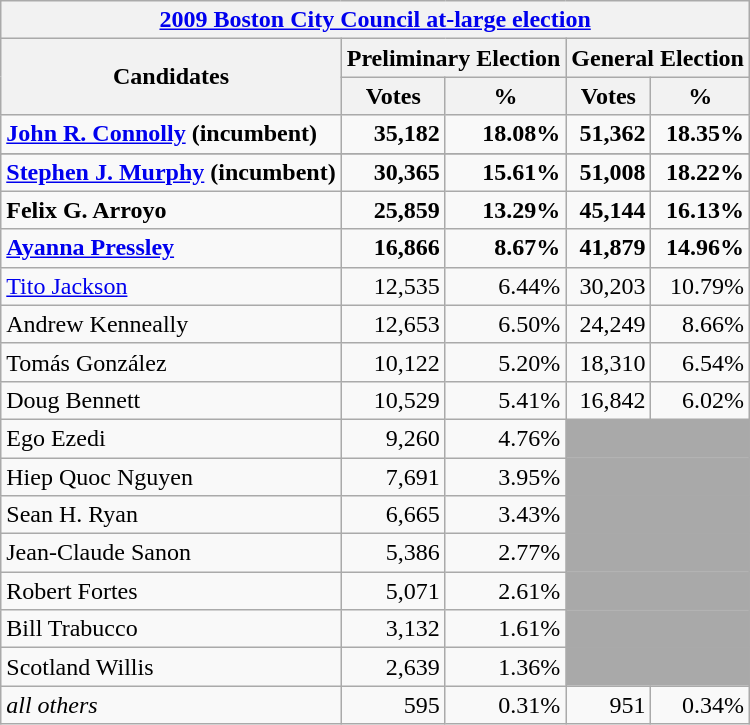<table class=wikitable>
<tr>
<th colspan=5><a href='#'>2009 Boston City Council at-large election</a></th>
</tr>
<tr>
<th colspan=1 rowspan=2><strong>Candidates</strong></th>
<th colspan=2><strong>Preliminary Election</strong></th>
<th colspan=2><strong>General Election</strong></th>
</tr>
<tr>
<th>Votes</th>
<th>%</th>
<th>Votes</th>
<th>%</th>
</tr>
<tr>
<td><strong><a href='#'>John R. Connolly</a> (incumbent)</strong></td>
<td align="right"><strong>35,182</strong></td>
<td align="right"><strong>18.08%</strong></td>
<td align="right"><strong>51,362</strong></td>
<td align="right"><strong>18.35%</strong></td>
</tr>
<tr>
</tr>
<tr>
<td><strong><a href='#'>Stephen J. Murphy</a> (incumbent)</strong></td>
<td align="right"><strong>30,365</strong></td>
<td align="right"><strong>15.61%</strong></td>
<td align="right"><strong>51,008</strong></td>
<td align="right"><strong>18.22%</strong></td>
</tr>
<tr>
<td><strong>Felix G. Arroyo</strong></td>
<td align="right"><strong>25,859</strong></td>
<td align="right"><strong>13.29%</strong></td>
<td align="right"><strong>45,144</strong></td>
<td align="right"><strong>16.13%</strong></td>
</tr>
<tr>
<td><strong><a href='#'>Ayanna Pressley</a></strong></td>
<td align="right"><strong>16,866</strong></td>
<td align="right"><strong>8.67%</strong></td>
<td align="right"><strong>41,879</strong></td>
<td align="right"><strong>14.96%</strong></td>
</tr>
<tr>
<td><a href='#'>Tito Jackson</a></td>
<td align="right">12,535</td>
<td align="right">6.44%</td>
<td align="right">30,203</td>
<td align="right">10.79%</td>
</tr>
<tr>
<td>Andrew Kenneally</td>
<td align="right">12,653</td>
<td align="right">6.50%</td>
<td align="right">24,249</td>
<td align="right">8.66%</td>
</tr>
<tr>
<td>Tomás González</td>
<td align="right">10,122</td>
<td align="right">5.20%</td>
<td align="right">18,310</td>
<td align="right">6.54%</td>
</tr>
<tr>
<td>Doug Bennett</td>
<td align="right">10,529</td>
<td align="right">5.41%</td>
<td align="right">16,842</td>
<td align="right">6.02%</td>
</tr>
<tr>
<td>Ego Ezedi</td>
<td align="right">9,260</td>
<td align="right">4.76%</td>
<td colspan=2 bgcolor=darkgray></td>
</tr>
<tr>
<td>Hiep Quoc Nguyen</td>
<td align="right">7,691</td>
<td align="right">3.95%</td>
<td colspan=2 bgcolor=darkgray></td>
</tr>
<tr>
<td>Sean H. Ryan</td>
<td align="right">6,665</td>
<td align="right">3.43%</td>
<td colspan=2 bgcolor=darkgray></td>
</tr>
<tr>
<td>Jean-Claude Sanon</td>
<td align="right">5,386</td>
<td align="right">2.77%</td>
<td colspan=2 bgcolor=darkgray></td>
</tr>
<tr>
<td>Robert Fortes</td>
<td align="right">5,071</td>
<td align="right">2.61%</td>
<td colspan=2 bgcolor=darkgray></td>
</tr>
<tr>
<td>Bill Trabucco</td>
<td align="right">3,132</td>
<td align="right">1.61%</td>
<td colspan=2 bgcolor=darkgray></td>
</tr>
<tr>
<td>Scotland Willis</td>
<td align="right">2,639</td>
<td align="right">1.36%</td>
<td colspan=2 bgcolor=darkgray></td>
</tr>
<tr>
<td><em>all others</em></td>
<td align="right">595</td>
<td align="right">0.31%</td>
<td align="right">951</td>
<td align="right">0.34%</td>
</tr>
</table>
